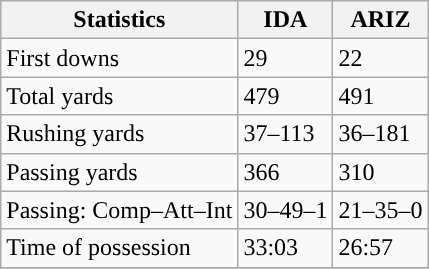<table class="wikitable" style="float: left;">
<tr>
<th>Statistics</th>
<th>IDA</th>
<th>ARIZ</th>
</tr>
<tr>
<td>First downs</td>
<td>29</td>
<td>22</td>
</tr>
<tr>
<td>Total yards</td>
<td>479</td>
<td>491</td>
</tr>
<tr>
<td>Rushing yards</td>
<td>37–113</td>
<td>36–181</td>
</tr>
<tr>
<td>Passing yards</td>
<td>366</td>
<td>310</td>
</tr>
<tr>
<td>Passing: Comp–Att–Int</td>
<td>30–49–1</td>
<td>21–35–0</td>
</tr>
<tr>
<td>Time of possession</td>
<td>33:03</td>
<td>26:57</td>
</tr>
<tr>
</tr>
</table>
